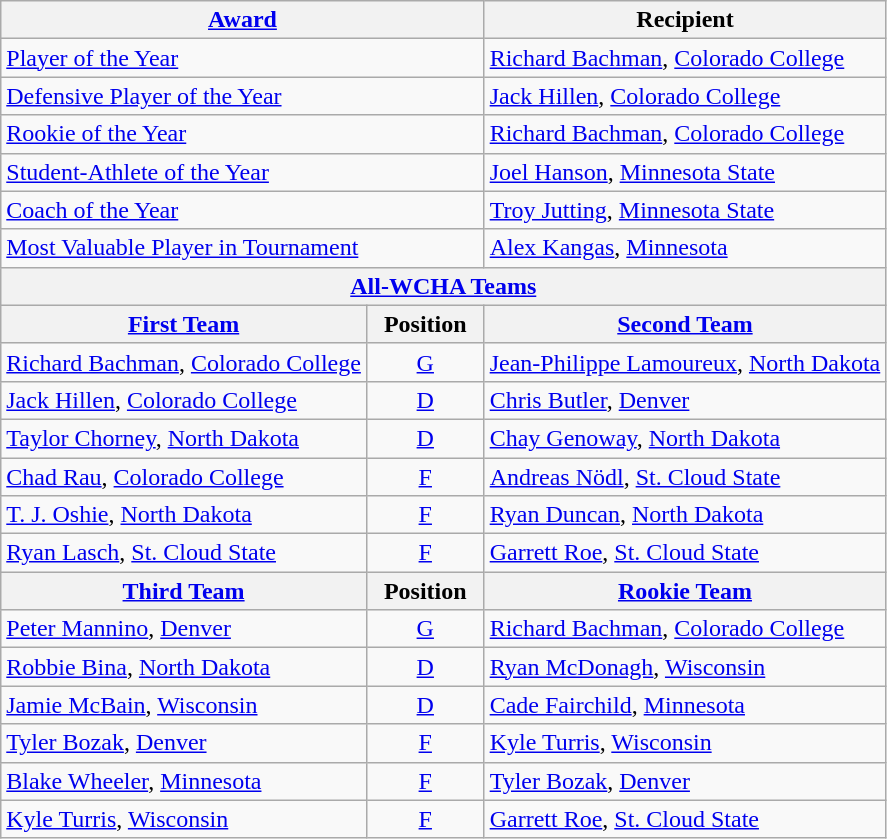<table class="wikitable">
<tr>
<th colspan=2><a href='#'>Award</a></th>
<th>Recipient</th>
</tr>
<tr>
<td colspan=2><a href='#'>Player of the Year</a></td>
<td><a href='#'>Richard Bachman</a>, <a href='#'>Colorado College</a></td>
</tr>
<tr>
<td colspan=2><a href='#'>Defensive Player of the Year</a></td>
<td><a href='#'>Jack Hillen</a>, <a href='#'>Colorado College</a></td>
</tr>
<tr>
<td colspan=2><a href='#'>Rookie of the Year</a></td>
<td><a href='#'>Richard Bachman</a>, <a href='#'>Colorado College</a></td>
</tr>
<tr>
<td colspan=2><a href='#'>Student-Athlete of the Year</a></td>
<td><a href='#'>Joel Hanson</a>, <a href='#'>Minnesota State</a></td>
</tr>
<tr>
<td colspan=2><a href='#'>Coach of the Year</a></td>
<td><a href='#'>Troy Jutting</a>, <a href='#'>Minnesota State</a></td>
</tr>
<tr>
<td colspan=2><a href='#'>Most Valuable Player in Tournament</a></td>
<td><a href='#'>Alex Kangas</a>, <a href='#'>Minnesota</a></td>
</tr>
<tr>
<th colspan=3><a href='#'>All-WCHA Teams</a></th>
</tr>
<tr>
<th><a href='#'>First Team</a></th>
<th>  Position  </th>
<th><a href='#'>Second Team</a></th>
</tr>
<tr>
<td><a href='#'>Richard Bachman</a>, <a href='#'>Colorado College</a></td>
<td align=center><a href='#'>G</a></td>
<td><a href='#'>Jean-Philippe Lamoureux</a>, <a href='#'>North Dakota</a></td>
</tr>
<tr>
<td><a href='#'>Jack Hillen</a>, <a href='#'>Colorado College</a></td>
<td align=center><a href='#'>D</a></td>
<td><a href='#'>Chris Butler</a>, <a href='#'>Denver</a></td>
</tr>
<tr>
<td><a href='#'>Taylor Chorney</a>, <a href='#'>North Dakota</a></td>
<td align=center><a href='#'>D</a></td>
<td><a href='#'>Chay Genoway</a>, <a href='#'>North Dakota</a></td>
</tr>
<tr>
<td><a href='#'>Chad Rau</a>, <a href='#'>Colorado College</a></td>
<td align=center><a href='#'>F</a></td>
<td><a href='#'>Andreas Nödl</a>, <a href='#'>St. Cloud State</a></td>
</tr>
<tr>
<td><a href='#'>T. J. Oshie</a>, <a href='#'>North Dakota</a></td>
<td align=center><a href='#'>F</a></td>
<td><a href='#'>Ryan Duncan</a>, <a href='#'>North Dakota</a></td>
</tr>
<tr>
<td><a href='#'>Ryan Lasch</a>, <a href='#'>St. Cloud State</a></td>
<td align=center><a href='#'>F</a></td>
<td><a href='#'>Garrett Roe</a>, <a href='#'>St. Cloud State</a></td>
</tr>
<tr>
<th><a href='#'>Third Team</a></th>
<th>  Position  </th>
<th><a href='#'>Rookie Team</a></th>
</tr>
<tr>
<td><a href='#'>Peter Mannino</a>, <a href='#'>Denver</a></td>
<td align=center><a href='#'>G</a></td>
<td><a href='#'>Richard Bachman</a>, <a href='#'>Colorado College</a></td>
</tr>
<tr>
<td><a href='#'>Robbie Bina</a>, <a href='#'>North Dakota</a></td>
<td align=center><a href='#'>D</a></td>
<td><a href='#'>Ryan McDonagh</a>, <a href='#'>Wisconsin</a></td>
</tr>
<tr>
<td><a href='#'>Jamie McBain</a>, <a href='#'>Wisconsin</a></td>
<td align=center><a href='#'>D</a></td>
<td><a href='#'>Cade Fairchild</a>, <a href='#'>Minnesota</a></td>
</tr>
<tr>
<td><a href='#'>Tyler Bozak</a>, <a href='#'>Denver</a></td>
<td align=center><a href='#'>F</a></td>
<td><a href='#'>Kyle Turris</a>, <a href='#'>Wisconsin</a></td>
</tr>
<tr>
<td><a href='#'>Blake Wheeler</a>, <a href='#'>Minnesota</a></td>
<td align=center><a href='#'>F</a></td>
<td><a href='#'>Tyler Bozak</a>, <a href='#'>Denver</a></td>
</tr>
<tr>
<td><a href='#'>Kyle Turris</a>, <a href='#'>Wisconsin</a></td>
<td align=center><a href='#'>F</a></td>
<td><a href='#'>Garrett Roe</a>, <a href='#'>St. Cloud State</a></td>
</tr>
</table>
